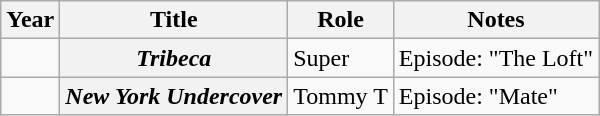<table class="wikitable plainrowheaders sortable">
<tr>
<th scope="col">Year</th>
<th scope="col">Title</th>
<th scope="col">Role</th>
<th scope="col" class="unsortable">Notes</th>
</tr>
<tr>
<td></td>
<th scope="row"><em>Tribeca</em></th>
<td>Super</td>
<td>Episode: "The Loft"</td>
</tr>
<tr>
<td></td>
<th scope="row"><em>New York Undercover</em></th>
<td>Tommy T</td>
<td>Episode: "Mate"</td>
</tr>
</table>
